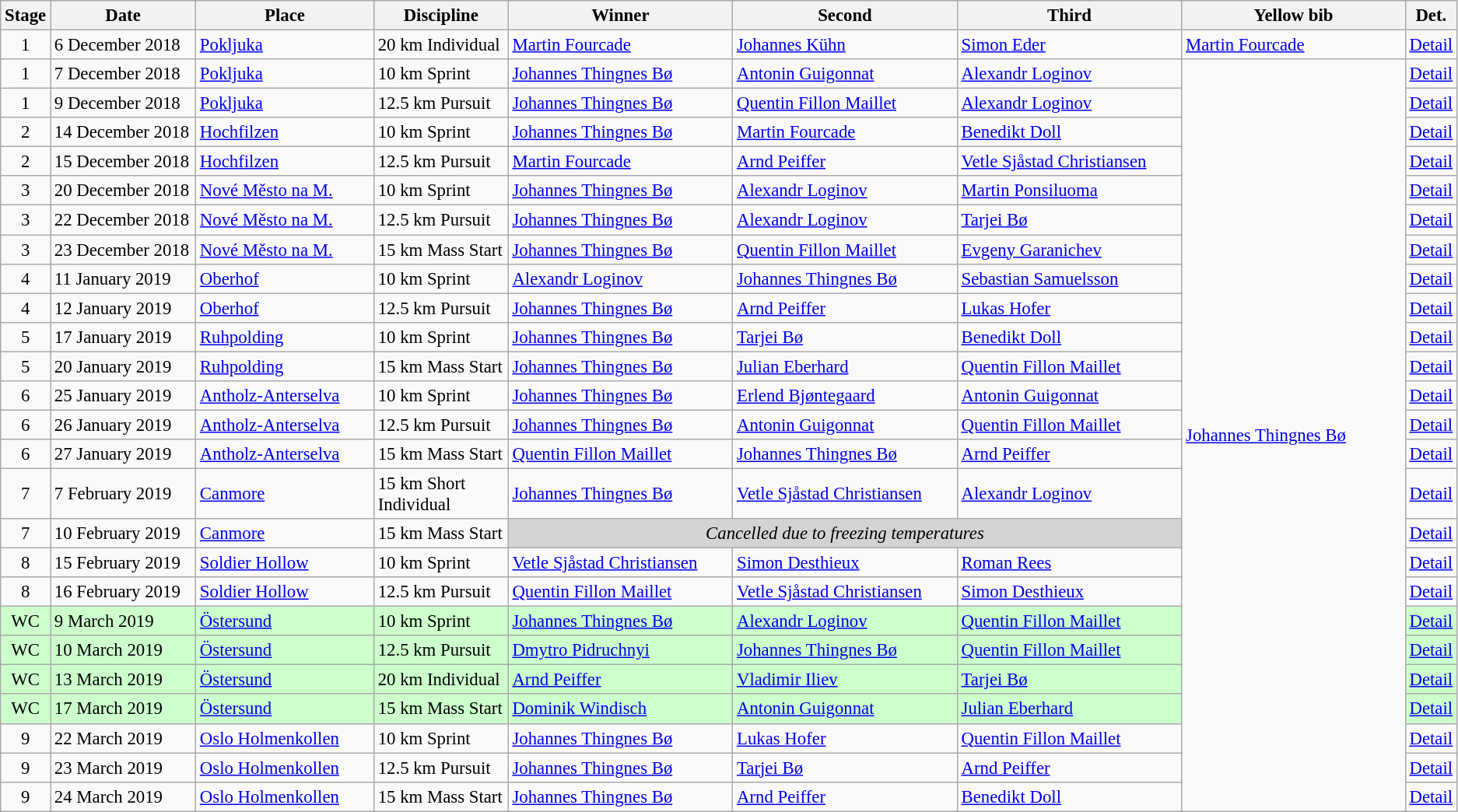<table class="wikitable" style="font-size:95%;">
<tr>
<th width="10">Stage</th>
<th width="120">Date</th>
<th width="148">Place</th>
<th width="110">Discipline</th>
<th width="190">Winner</th>
<th width="190">Second</th>
<th width="190">Third</th>
<th width="190">Yellow bib <br> </th>
<th width="8">Det.</th>
</tr>
<tr>
<td align=center>1</td>
<td>6 December 2018</td>
<td> <a href='#'>Pokljuka</a></td>
<td>20 km Individual</td>
<td> <a href='#'>Martin Fourcade</a></td>
<td> <a href='#'>Johannes Kühn</a></td>
<td> <a href='#'>Simon Eder</a></td>
<td> <a href='#'>Martin Fourcade</a></td>
<td><a href='#'>Detail</a></td>
</tr>
<tr>
<td align=center>1</td>
<td>7 December 2018</td>
<td> <a href='#'>Pokljuka</a></td>
<td>10 km Sprint</td>
<td> <a href='#'>Johannes Thingnes Bø</a></td>
<td> <a href='#'>Antonin Guigonnat</a></td>
<td> <a href='#'>Alexandr Loginov</a></td>
<td rowspan="25"> <a href='#'>Johannes Thingnes Bø</a></td>
<td><a href='#'>Detail</a></td>
</tr>
<tr>
<td align=center>1</td>
<td>9 December 2018</td>
<td> <a href='#'>Pokljuka</a></td>
<td>12.5 km Pursuit</td>
<td> <a href='#'>Johannes Thingnes Bø</a></td>
<td> <a href='#'>Quentin Fillon Maillet</a></td>
<td> <a href='#'>Alexandr Loginov</a></td>
<td><a href='#'>Detail</a></td>
</tr>
<tr>
<td align=center>2</td>
<td>14 December 2018</td>
<td> <a href='#'>Hochfilzen</a></td>
<td>10 km Sprint</td>
<td> <a href='#'>Johannes Thingnes Bø</a></td>
<td> <a href='#'>Martin Fourcade</a></td>
<td> <a href='#'>Benedikt Doll</a></td>
<td><a href='#'>Detail</a></td>
</tr>
<tr>
<td align=center>2</td>
<td>15 December 2018</td>
<td> <a href='#'>Hochfilzen</a></td>
<td>12.5 km Pursuit</td>
<td> <a href='#'>Martin Fourcade</a></td>
<td> <a href='#'>Arnd Peiffer</a></td>
<td> <a href='#'>Vetle Sjåstad Christiansen</a></td>
<td><a href='#'>Detail</a></td>
</tr>
<tr>
<td align=center>3</td>
<td>20 December 2018</td>
<td> <a href='#'>Nové Město na M.</a></td>
<td>10 km Sprint</td>
<td> <a href='#'>Johannes Thingnes Bø</a></td>
<td> <a href='#'>Alexandr Loginov</a></td>
<td> <a href='#'>Martin Ponsiluoma</a></td>
<td><a href='#'>Detail</a></td>
</tr>
<tr>
<td align=center>3</td>
<td>22 December 2018</td>
<td> <a href='#'>Nové Město na M.</a></td>
<td>12.5 km Pursuit</td>
<td> <a href='#'>Johannes Thingnes Bø</a></td>
<td> <a href='#'>Alexandr Loginov</a></td>
<td> <a href='#'>Tarjei Bø</a></td>
<td><a href='#'>Detail</a></td>
</tr>
<tr>
<td align=center>3</td>
<td>23 December 2018</td>
<td> <a href='#'>Nové Město na M.</a></td>
<td>15 km Mass Start</td>
<td> <a href='#'>Johannes Thingnes Bø</a></td>
<td> <a href='#'>Quentin Fillon Maillet</a></td>
<td> <a href='#'>Evgeny Garanichev</a></td>
<td><a href='#'>Detail</a></td>
</tr>
<tr>
<td align=center>4</td>
<td>11 January 2019</td>
<td> <a href='#'>Oberhof</a></td>
<td>10 km Sprint</td>
<td> <a href='#'>Alexandr Loginov</a></td>
<td> <a href='#'>Johannes Thingnes Bø</a></td>
<td> <a href='#'>Sebastian Samuelsson</a></td>
<td><a href='#'>Detail</a></td>
</tr>
<tr>
<td align=center>4</td>
<td>12 January 2019</td>
<td> <a href='#'>Oberhof</a></td>
<td>12.5 km Pursuit</td>
<td> <a href='#'>Johannes Thingnes Bø</a></td>
<td> <a href='#'>Arnd Peiffer</a></td>
<td> <a href='#'>Lukas Hofer</a></td>
<td><a href='#'>Detail</a></td>
</tr>
<tr>
<td align=center>5</td>
<td>17 January 2019</td>
<td> <a href='#'>Ruhpolding</a></td>
<td>10 km Sprint</td>
<td> <a href='#'>Johannes Thingnes Bø</a></td>
<td> <a href='#'>Tarjei Bø</a></td>
<td> <a href='#'>Benedikt Doll</a></td>
<td><a href='#'>Detail</a></td>
</tr>
<tr>
<td align=center>5</td>
<td>20 January 2019</td>
<td> <a href='#'>Ruhpolding</a></td>
<td>15 km Mass Start</td>
<td> <a href='#'>Johannes Thingnes Bø</a></td>
<td> <a href='#'>Julian Eberhard</a></td>
<td> <a href='#'>Quentin Fillon Maillet</a></td>
<td><a href='#'>Detail</a></td>
</tr>
<tr>
<td align=center>6</td>
<td>25 January 2019</td>
<td> <a href='#'>Antholz-Anterselva</a></td>
<td>10 km Sprint</td>
<td> <a href='#'>Johannes Thingnes Bø</a></td>
<td> <a href='#'>Erlend Bjøntegaard</a></td>
<td> <a href='#'>Antonin Guigonnat</a></td>
<td><a href='#'>Detail</a></td>
</tr>
<tr>
<td align=center>6</td>
<td>26 January 2019</td>
<td> <a href='#'>Antholz-Anterselva</a></td>
<td>12.5 km Pursuit</td>
<td> <a href='#'>Johannes Thingnes Bø</a></td>
<td> <a href='#'>Antonin Guigonnat</a></td>
<td> <a href='#'>Quentin Fillon Maillet</a></td>
<td><a href='#'>Detail</a></td>
</tr>
<tr>
<td align=center>6</td>
<td>27 January 2019</td>
<td> <a href='#'>Antholz-Anterselva</a></td>
<td>15 km Mass Start</td>
<td> <a href='#'>Quentin Fillon Maillet</a></td>
<td> <a href='#'>Johannes Thingnes Bø</a></td>
<td> <a href='#'>Arnd Peiffer</a></td>
<td><a href='#'>Detail</a></td>
</tr>
<tr>
<td align=center>7</td>
<td>7 February 2019</td>
<td> <a href='#'>Canmore</a></td>
<td>15 km Short Individual</td>
<td> <a href='#'>Johannes Thingnes Bø</a></td>
<td> <a href='#'>Vetle Sjåstad Christiansen</a></td>
<td> <a href='#'>Alexandr Loginov</a></td>
<td><a href='#'>Detail</a></td>
</tr>
<tr>
<td align=center>7</td>
<td>10 February 2019</td>
<td> <a href='#'>Canmore</a></td>
<td>15 km Mass Start</td>
<td colspan="3" align="center" bgcolor=lightgrey><em>Cancelled due to freezing temperatures</em></td>
<td><a href='#'>Detail</a></td>
</tr>
<tr>
<td align=center>8</td>
<td>15 February 2019</td>
<td> <a href='#'>Soldier Hollow</a></td>
<td>10 km Sprint</td>
<td> <a href='#'>Vetle Sjåstad Christiansen</a></td>
<td> <a href='#'>Simon Desthieux</a></td>
<td> <a href='#'>Roman Rees</a></td>
<td><a href='#'>Detail</a></td>
</tr>
<tr>
<td align=center>8</td>
<td>16 February 2019</td>
<td> <a href='#'>Soldier Hollow</a></td>
<td>12.5 km Pursuit</td>
<td> <a href='#'>Quentin Fillon Maillet</a></td>
<td> <a href='#'>Vetle Sjåstad Christiansen</a></td>
<td> <a href='#'>Simon Desthieux</a></td>
<td><a href='#'>Detail</a></td>
</tr>
<tr style="background:#CCFFCC">
<td align=center>WC</td>
<td>9 March 2019</td>
<td> <a href='#'>Östersund</a></td>
<td>10 km Sprint</td>
<td> <a href='#'>Johannes Thingnes Bø</a></td>
<td> <a href='#'>Alexandr Loginov</a></td>
<td> <a href='#'>Quentin Fillon Maillet</a></td>
<td><a href='#'>Detail</a></td>
</tr>
<tr style="background:#CCFFCC">
<td align=center>WC</td>
<td>10 March 2019</td>
<td> <a href='#'>Östersund</a></td>
<td>12.5 km Pursuit</td>
<td> <a href='#'>Dmytro Pidruchnyi</a></td>
<td> <a href='#'>Johannes Thingnes Bø</a></td>
<td> <a href='#'>Quentin Fillon Maillet</a></td>
<td><a href='#'>Detail</a></td>
</tr>
<tr style="background:#CCFFCC">
<td align=center>WC</td>
<td>13 March 2019</td>
<td> <a href='#'>Östersund</a></td>
<td>20 km Individual</td>
<td> <a href='#'>Arnd Peiffer</a></td>
<td> <a href='#'>Vladimir Iliev</a></td>
<td> <a href='#'>Tarjei Bø</a></td>
<td><a href='#'>Detail</a></td>
</tr>
<tr style="background:#CCFFCC">
<td align=center>WC</td>
<td>17 March 2019</td>
<td> <a href='#'>Östersund</a></td>
<td>15 km Mass Start</td>
<td> <a href='#'>Dominik Windisch</a></td>
<td> <a href='#'>Antonin Guigonnat</a></td>
<td> <a href='#'>Julian Eberhard</a></td>
<td><a href='#'>Detail</a></td>
</tr>
<tr>
<td align=center>9</td>
<td>22 March 2019</td>
<td> <a href='#'>Oslo Holmenkollen</a></td>
<td>10 km Sprint</td>
<td> <a href='#'>Johannes Thingnes Bø</a></td>
<td> <a href='#'>Lukas Hofer</a></td>
<td> <a href='#'>Quentin Fillon Maillet</a></td>
<td><a href='#'>Detail</a></td>
</tr>
<tr>
<td align=center>9</td>
<td>23 March 2019</td>
<td> <a href='#'>Oslo Holmenkollen</a></td>
<td>12.5 km Pursuit</td>
<td> <a href='#'>Johannes Thingnes Bø</a></td>
<td> <a href='#'>Tarjei Bø</a></td>
<td> <a href='#'>Arnd Peiffer</a></td>
<td><a href='#'>Detail</a></td>
</tr>
<tr>
<td align=center>9</td>
<td>24 March 2019</td>
<td> <a href='#'>Oslo Holmenkollen</a></td>
<td>15 km Mass Start</td>
<td> <a href='#'>Johannes Thingnes Bø</a></td>
<td> <a href='#'>Arnd Peiffer</a></td>
<td> <a href='#'>Benedikt Doll</a></td>
<td><a href='#'>Detail</a></td>
</tr>
</table>
